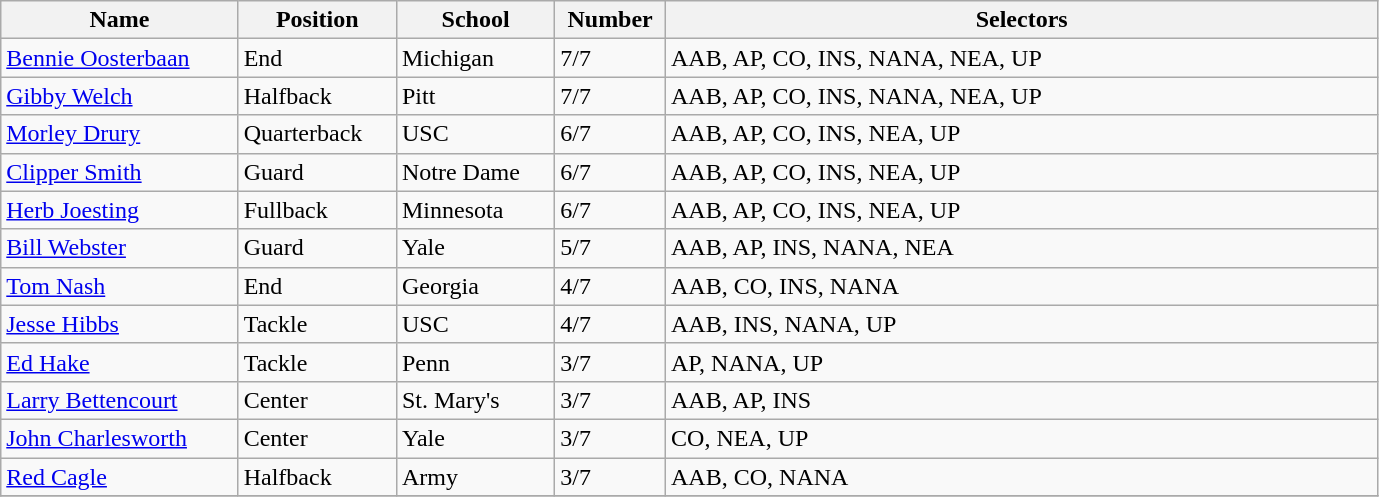<table class="wikitable sortable">
<tr>
<th bgcolor="#DDDDFF" width="15%">Name</th>
<th bgcolor="#DDDDFF" width="10%">Position</th>
<th bgcolor="#DDDDFF" width="10%">School</th>
<th bgcolor="#DDDDFF" width="7%">Number</th>
<th bgcolor="#DDDDFF" width="45%">Selectors</th>
</tr>
<tr align="left">
<td><a href='#'>Bennie Oosterbaan</a></td>
<td>End</td>
<td>Michigan</td>
<td>7/7</td>
<td>AAB, AP, CO, INS, NANA, NEA, UP</td>
</tr>
<tr align="left">
<td><a href='#'>Gibby Welch</a></td>
<td>Halfback</td>
<td>Pitt</td>
<td>7/7</td>
<td>AAB, AP, CO, INS, NANA, NEA, UP</td>
</tr>
<tr align="left">
<td><a href='#'>Morley Drury</a></td>
<td>Quarterback</td>
<td>USC</td>
<td>6/7</td>
<td>AAB, AP, CO, INS, NEA, UP</td>
</tr>
<tr align="left">
<td><a href='#'>Clipper Smith</a></td>
<td>Guard</td>
<td>Notre Dame</td>
<td>6/7</td>
<td>AAB, AP, CO, INS, NEA, UP</td>
</tr>
<tr align="left">
<td><a href='#'>Herb Joesting</a></td>
<td>Fullback</td>
<td>Minnesota</td>
<td>6/7</td>
<td>AAB, AP, CO, INS, NEA, UP</td>
</tr>
<tr align="left">
<td><a href='#'>Bill Webster</a></td>
<td>Guard</td>
<td>Yale</td>
<td>5/7</td>
<td>AAB, AP, INS, NANA, NEA</td>
</tr>
<tr align="left">
<td><a href='#'>Tom Nash</a></td>
<td>End</td>
<td>Georgia</td>
<td>4/7</td>
<td>AAB, CO, INS, NANA</td>
</tr>
<tr align="left">
<td><a href='#'>Jesse Hibbs</a></td>
<td>Tackle</td>
<td>USC</td>
<td>4/7</td>
<td>AAB, INS, NANA, UP</td>
</tr>
<tr align="left">
<td><a href='#'>Ed Hake</a></td>
<td>Tackle</td>
<td>Penn</td>
<td>3/7</td>
<td>AP, NANA, UP</td>
</tr>
<tr align="left">
<td><a href='#'>Larry Bettencourt</a></td>
<td>Center</td>
<td>St. Mary's</td>
<td>3/7</td>
<td>AAB, AP, INS</td>
</tr>
<tr align="left">
<td><a href='#'>John Charlesworth</a></td>
<td>Center</td>
<td>Yale</td>
<td>3/7</td>
<td>CO, NEA, UP</td>
</tr>
<tr align="left">
<td><a href='#'>Red Cagle</a></td>
<td>Halfback</td>
<td>Army</td>
<td>3/7</td>
<td>AAB, CO, NANA</td>
</tr>
<tr align="left">
</tr>
</table>
